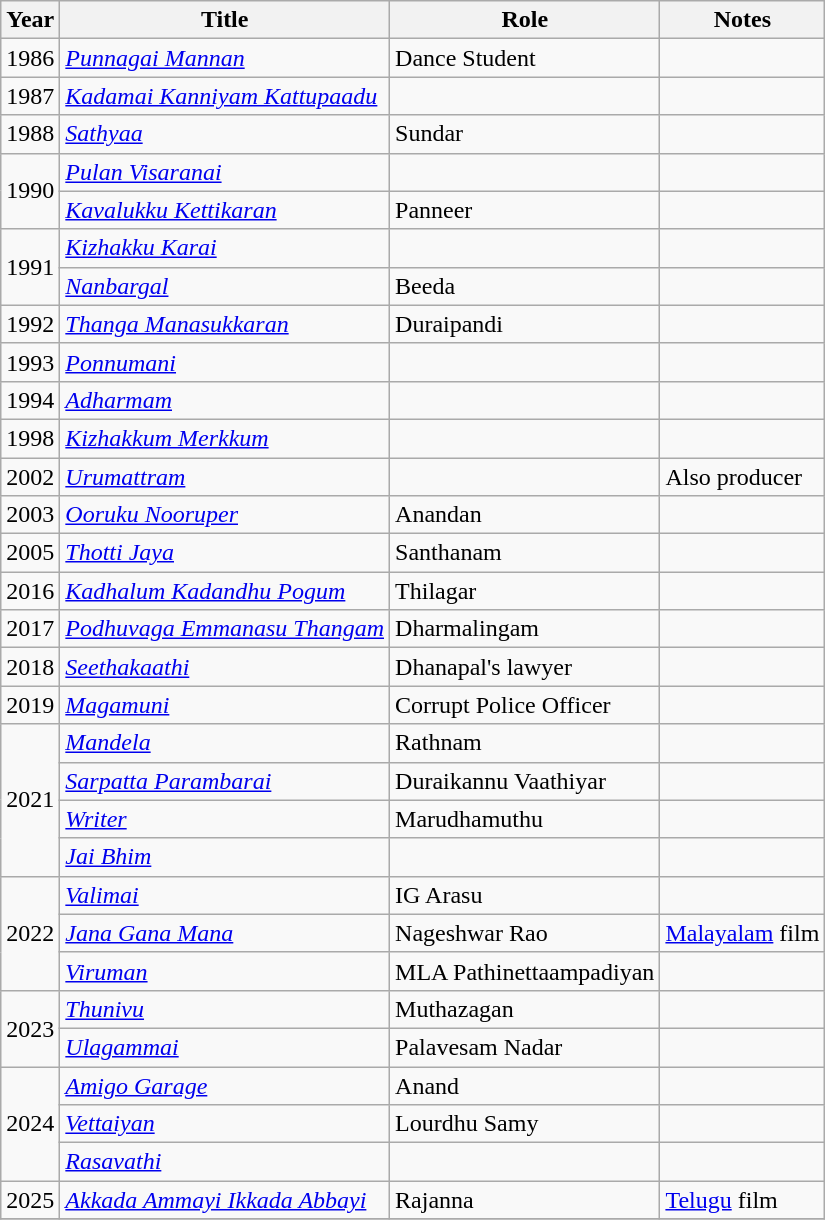<table class="wikitable sortable">
<tr>
<th>Year</th>
<th>Title</th>
<th>Role</th>
<th class="unsortable">Notes</th>
</tr>
<tr>
<td>1986</td>
<td><em><a href='#'>Punnagai Mannan</a></em></td>
<td>Dance Student</td>
<td></td>
</tr>
<tr>
<td>1987</td>
<td><em><a href='#'>Kadamai Kanniyam Kattupaadu</a></em></td>
<td></td>
<td></td>
</tr>
<tr>
<td>1988</td>
<td><em><a href='#'>Sathyaa</a></em></td>
<td>Sundar</td>
<td></td>
</tr>
<tr>
<td rowspan=2>1990</td>
<td><em><a href='#'>Pulan Visaranai</a></em></td>
<td></td>
<td></td>
</tr>
<tr>
<td><em><a href='#'>Kavalukku Kettikaran</a></em></td>
<td>Panneer</td>
<td></td>
</tr>
<tr>
<td rowspan=2>1991</td>
<td><em><a href='#'>Kizhakku Karai</a></em></td>
<td></td>
<td></td>
</tr>
<tr>
<td><em><a href='#'>Nanbargal</a></em></td>
<td>Beeda</td>
<td></td>
</tr>
<tr>
<td>1992</td>
<td><em><a href='#'>Thanga Manasukkaran</a></em></td>
<td>Duraipandi</td>
<td></td>
</tr>
<tr>
<td>1993</td>
<td><em><a href='#'>Ponnumani</a></em></td>
<td></td>
<td></td>
</tr>
<tr>
<td>1994</td>
<td><em><a href='#'>Adharmam</a></em></td>
<td></td>
<td></td>
</tr>
<tr>
<td>1998</td>
<td><em><a href='#'>Kizhakkum Merkkum</a></em></td>
<td></td>
<td></td>
</tr>
<tr>
<td>2002</td>
<td><em><a href='#'>Urumattram</a></em></td>
<td></td>
<td>Also producer</td>
</tr>
<tr>
<td>2003</td>
<td><em><a href='#'>Ooruku Nooruper</a></em></td>
<td>Anandan</td>
<td></td>
</tr>
<tr>
<td>2005</td>
<td><em><a href='#'>Thotti Jaya</a></em></td>
<td>Santhanam</td>
<td></td>
</tr>
<tr>
<td>2016</td>
<td><em><a href='#'>Kadhalum Kadandhu Pogum</a></em></td>
<td>Thilagar</td>
<td></td>
</tr>
<tr>
<td>2017</td>
<td><em><a href='#'>Podhuvaga Emmanasu Thangam</a></em></td>
<td>Dharmalingam</td>
<td></td>
</tr>
<tr>
<td>2018</td>
<td><em><a href='#'>Seethakaathi</a></em></td>
<td>Dhanapal's lawyer</td>
<td></td>
</tr>
<tr>
<td>2019</td>
<td><em><a href='#'>Magamuni</a></em></td>
<td>Corrupt Police Officer</td>
<td></td>
</tr>
<tr>
<td rowspan=4>2021</td>
<td><em><a href='#'>Mandela</a></em></td>
<td>Rathnam</td>
<td></td>
</tr>
<tr>
<td><em><a href='#'>Sarpatta Parambarai</a></em></td>
<td>Duraikannu Vaathiyar</td>
<td></td>
</tr>
<tr>
<td><em><a href='#'>Writer</a></em></td>
<td>Marudhamuthu</td>
<td></td>
</tr>
<tr>
<td><em><a href='#'>Jai Bhim</a></em></td>
<td></td>
<td></td>
</tr>
<tr>
<td rowspan=3>2022</td>
<td><em><a href='#'>Valimai</a></em></td>
<td>IG Arasu</td>
<td></td>
</tr>
<tr>
<td><em><a href='#'>Jana Gana Mana</a></em></td>
<td>Nageshwar Rao</td>
<td><a href='#'>Malayalam</a> film</td>
</tr>
<tr>
<td><em><a href='#'>Viruman</a></em></td>
<td>MLA Pathinettaampadiyan</td>
<td></td>
</tr>
<tr>
<td rowspan=2>2023</td>
<td><em><a href='#'>Thunivu</a></em></td>
<td>Muthazagan</td>
<td></td>
</tr>
<tr>
<td><em><a href='#'>Ulagammai</a></em></td>
<td>Palavesam Nadar</td>
<td></td>
</tr>
<tr>
<td rowspan=3>2024</td>
<td><em><a href='#'>Amigo Garage</a></em></td>
<td>Anand</td>
<td></td>
</tr>
<tr>
<td><em><a href='#'>Vettaiyan</a></em></td>
<td>Lourdhu Samy</td>
<td></td>
</tr>
<tr>
<td><em><a href='#'>Rasavathi</a></em></td>
<td></td>
<td></td>
</tr>
<tr>
<td>2025</td>
<td><em><a href='#'>Akkada Ammayi Ikkada Abbayi</a></em></td>
<td>Rajanna</td>
<td><a href='#'>Telugu</a> film</td>
</tr>
<tr>
</tr>
</table>
